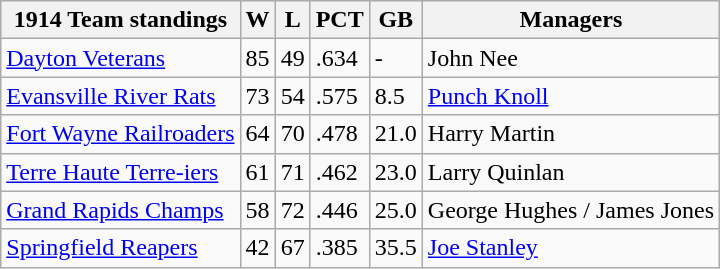<table class="wikitable">
<tr>
<th>1914 Team standings</th>
<th>W</th>
<th>L</th>
<th>PCT</th>
<th>GB</th>
<th>Managers</th>
</tr>
<tr>
<td><a href='#'>Dayton Veterans</a></td>
<td>85</td>
<td>49</td>
<td>.634</td>
<td>-</td>
<td>John Nee</td>
</tr>
<tr>
<td><a href='#'>Evansville River Rats</a></td>
<td>73</td>
<td>54</td>
<td>.575</td>
<td>8.5</td>
<td><a href='#'>Punch Knoll</a></td>
</tr>
<tr>
<td><a href='#'>Fort Wayne Railroaders</a></td>
<td>64</td>
<td>70</td>
<td>.478</td>
<td>21.0</td>
<td>Harry Martin</td>
</tr>
<tr>
<td><a href='#'>Terre Haute Terre-iers</a></td>
<td>61</td>
<td>71</td>
<td>.462</td>
<td>23.0</td>
<td>Larry Quinlan</td>
</tr>
<tr>
<td><a href='#'>Grand Rapids Champs</a></td>
<td>58</td>
<td>72</td>
<td>.446</td>
<td>25.0</td>
<td>George Hughes / James Jones</td>
</tr>
<tr>
<td><a href='#'>Springfield Reapers</a></td>
<td>42</td>
<td>67</td>
<td>.385</td>
<td>35.5</td>
<td><a href='#'>Joe Stanley</a></td>
</tr>
</table>
